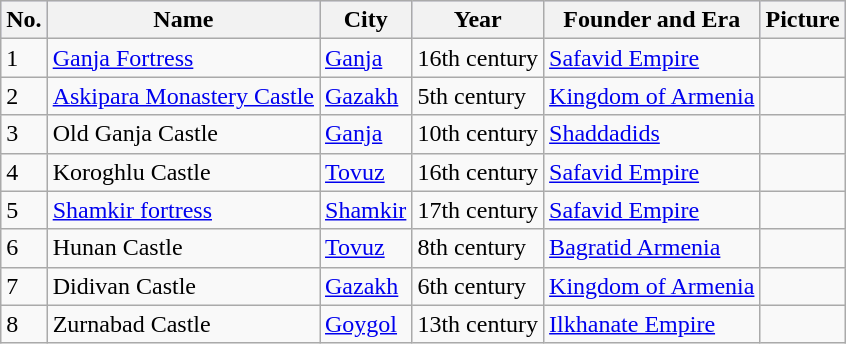<table class="sortable wikitable">
<tr style="background:#ccf;">
<th>No.</th>
<th>Name</th>
<th>City</th>
<th>Year</th>
<th>Founder and Era</th>
<th>Picture</th>
</tr>
<tr>
<td>1</td>
<td><a href='#'>Ganja Fortress</a></td>
<td><a href='#'>Ganja</a></td>
<td>16th century</td>
<td><a href='#'>Safavid Empire</a></td>
<td></td>
</tr>
<tr>
<td>2</td>
<td><a href='#'>Askipara Monastery Castle</a></td>
<td><a href='#'>Gazakh</a></td>
<td>5th century</td>
<td><a href='#'>Kingdom of Armenia</a></td>
<td></td>
</tr>
<tr>
<td>3</td>
<td>Old Ganja Castle</td>
<td><a href='#'>Ganja</a></td>
<td>10th century</td>
<td><a href='#'>Shaddadids</a></td>
<td></td>
</tr>
<tr>
<td>4</td>
<td>Koroghlu Castle</td>
<td><a href='#'>Tovuz</a></td>
<td>16th century</td>
<td><a href='#'>Safavid Empire</a></td>
<td></td>
</tr>
<tr>
<td>5</td>
<td><a href='#'>Shamkir fortress</a></td>
<td><a href='#'>Shamkir</a></td>
<td>17th century</td>
<td><a href='#'>Safavid Empire</a></td>
<td></td>
</tr>
<tr>
<td>6</td>
<td>Hunan Castle</td>
<td><a href='#'>Tovuz</a></td>
<td>8th century</td>
<td><a href='#'>Bagratid Armenia</a></td>
<td></td>
</tr>
<tr>
<td>7</td>
<td>Didivan Castle</td>
<td><a href='#'>Gazakh</a></td>
<td>6th century</td>
<td><a href='#'>Kingdom of Armenia</a></td>
<td></td>
</tr>
<tr>
<td>8</td>
<td>Zurnabad Castle</td>
<td><a href='#'>Goygol</a></td>
<td>13th century</td>
<td><a href='#'>Ilkhanate Empire</a></td>
<td></td>
</tr>
</table>
